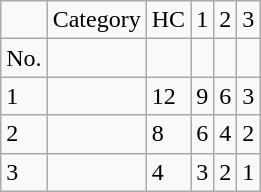<table class="wikitable">
<tr>
<td></td>
<td>Category</td>
<td>HC</td>
<td>1</td>
<td>2</td>
<td>3</td>
</tr>
<tr>
<td>No.</td>
<td></td>
<td></td>
<td></td>
<td></td>
<td></td>
</tr>
<tr>
<td>1</td>
<td></td>
<td>12</td>
<td>9</td>
<td>6</td>
<td>3</td>
</tr>
<tr>
<td>2</td>
<td></td>
<td>8</td>
<td>6</td>
<td>4</td>
<td>2</td>
</tr>
<tr>
<td>3</td>
<td></td>
<td>4</td>
<td>3</td>
<td>2</td>
<td>1</td>
</tr>
</table>
